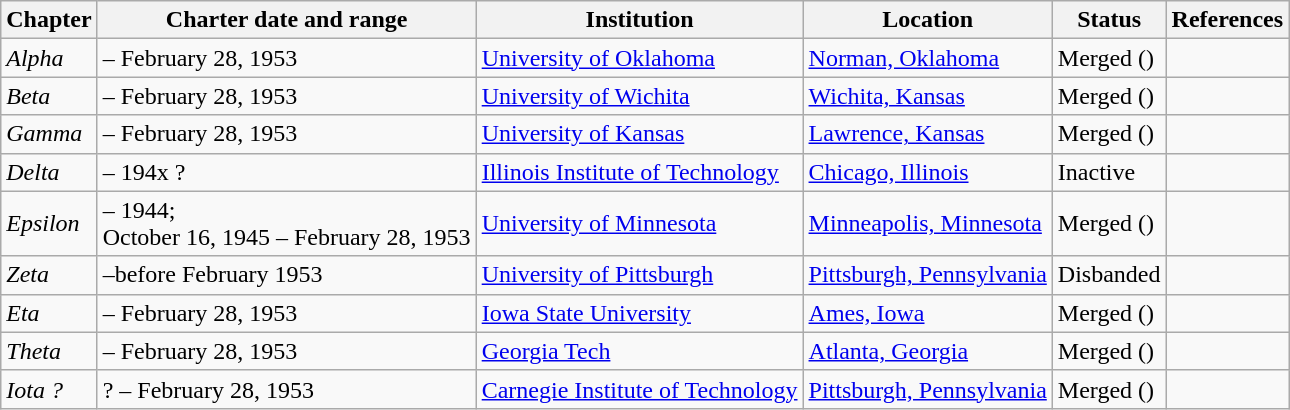<table class="wikitable sortable">
<tr>
<th>Chapter</th>
<th>Charter date and range</th>
<th>Institution</th>
<th>Location</th>
<th>Status</th>
<th>References</th>
</tr>
<tr>
<td><em>Alpha</em></td>
<td> – February 28, 1953</td>
<td><a href='#'>University of Oklahoma</a></td>
<td><a href='#'>Norman, Oklahoma</a></td>
<td>Merged (<strong></strong>)</td>
<td></td>
</tr>
<tr>
<td><em>Beta</em></td>
<td> – February 28, 1953</td>
<td><a href='#'>University of Wichita</a></td>
<td><a href='#'>Wichita, Kansas</a></td>
<td>Merged (<strong></strong>)</td>
<td></td>
</tr>
<tr>
<td><em>Gamma</em></td>
<td> – February 28, 1953</td>
<td><a href='#'>University of Kansas</a></td>
<td><a href='#'>Lawrence, Kansas</a></td>
<td>Merged (<strong></strong>)</td>
<td></td>
</tr>
<tr>
<td><em>Delta</em></td>
<td> – 194x ?</td>
<td><a href='#'>Illinois Institute of Technology</a></td>
<td><a href='#'>Chicago, Illinois</a></td>
<td>Inactive</td>
<td></td>
</tr>
<tr>
<td><em>Epsilon</em></td>
<td> – 1944;<br>October 16, 1945 – February 28, 1953</td>
<td><a href='#'>University of Minnesota</a></td>
<td><a href='#'>Minneapolis, Minnesota</a></td>
<td>Merged (<strong></strong>)</td>
<td></td>
</tr>
<tr>
<td><em>Zeta</em></td>
<td>–before February 1953</td>
<td><a href='#'>University of Pittsburgh</a></td>
<td><a href='#'>Pittsburgh, Pennsylvania</a></td>
<td>Disbanded</td>
<td></td>
</tr>
<tr>
<td><em>Eta</em></td>
<td> – February 28, 1953</td>
<td><a href='#'>Iowa State University</a></td>
<td><a href='#'>Ames, Iowa</a></td>
<td>Merged (<strong></strong>)</td>
<td></td>
</tr>
<tr>
<td><em>Theta</em></td>
<td> – February 28, 1953</td>
<td><a href='#'>Georgia Tech</a></td>
<td><a href='#'>Atlanta, Georgia</a></td>
<td>Merged (<strong></strong>)</td>
<td></td>
</tr>
<tr>
<td><em>Iota ?</em></td>
<td>? – February 28, 1953</td>
<td><a href='#'>Carnegie Institute of Technology</a></td>
<td><a href='#'>Pittsburgh, Pennsylvania</a></td>
<td>Merged (<strong></strong>)</td>
<td> </td>
</tr>
</table>
